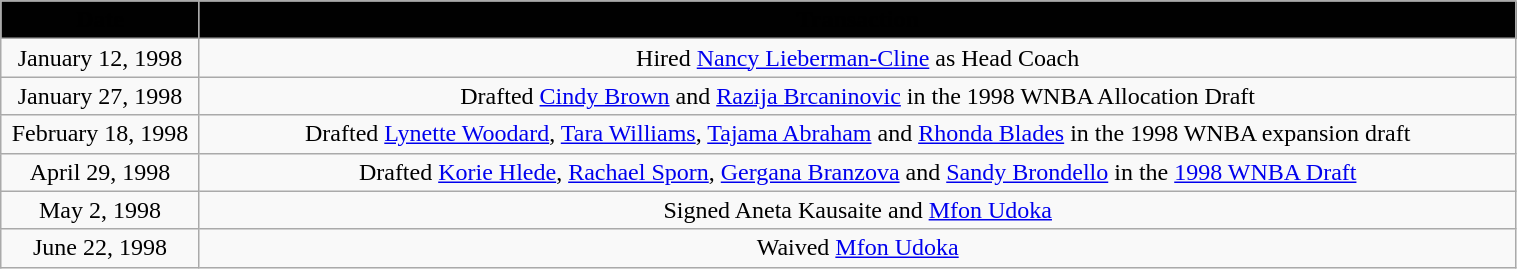<table class="wikitable" style="width:80%; text-align: center;">
<tr>
<th style="background: #010101" width=125"><span>Date</span></th>
<th style="background: #010101"><span>Transaction</span></th>
</tr>
<tr>
<td>January 12, 1998</td>
<td>Hired <a href='#'>Nancy Lieberman-Cline</a> as Head Coach</td>
</tr>
<tr>
<td>January 27, 1998</td>
<td>Drafted <a href='#'>Cindy Brown</a> and <a href='#'>Razija Brcaninovic</a> in the 1998 WNBA Allocation Draft</td>
</tr>
<tr>
<td>February 18, 1998</td>
<td>Drafted <a href='#'>Lynette Woodard</a>, <a href='#'>Tara Williams</a>, <a href='#'>Tajama Abraham</a> and <a href='#'>Rhonda Blades</a> in the 1998 WNBA expansion draft</td>
</tr>
<tr>
<td>April 29, 1998</td>
<td>Drafted <a href='#'>Korie Hlede</a>, <a href='#'>Rachael Sporn</a>, <a href='#'>Gergana Branzova</a> and <a href='#'>Sandy Brondello</a> in the <a href='#'>1998 WNBA Draft</a></td>
</tr>
<tr>
<td>May 2, 1998</td>
<td>Signed Aneta Kausaite and <a href='#'>Mfon Udoka</a></td>
</tr>
<tr>
<td>June 22, 1998</td>
<td>Waived <a href='#'>Mfon Udoka</a></td>
</tr>
</table>
